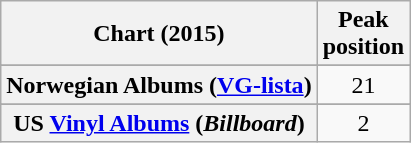<table class="wikitable sortable plainrowheaders" style="text-align:center">
<tr>
<th scope="col">Chart (2015)</th>
<th scope="col">Peak<br>position</th>
</tr>
<tr>
</tr>
<tr>
</tr>
<tr>
</tr>
<tr>
</tr>
<tr>
</tr>
<tr>
</tr>
<tr>
</tr>
<tr>
<th scope="row">Norwegian Albums (<a href='#'>VG-lista</a>)</th>
<td>21</td>
</tr>
<tr>
</tr>
<tr>
</tr>
<tr>
</tr>
<tr>
</tr>
<tr>
</tr>
<tr>
</tr>
<tr>
</tr>
<tr>
<th scope="row">US <a href='#'>Vinyl Albums</a> (<em>Billboard</em>)</th>
<td>2</td>
</tr>
</table>
